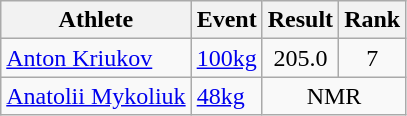<table class=wikitable>
<tr>
<th>Athlete</th>
<th>Event</th>
<th>Result</th>
<th>Rank</th>
</tr>
<tr>
<td><a href='#'>Anton Kriukov</a></td>
<td><a href='#'>100kg</a></td>
<td style="text-align:center;">205.0</td>
<td style="text-align:center;">7</td>
</tr>
<tr>
<td><a href='#'>Anatolii Mykoliuk</a></td>
<td><a href='#'>48kg</a></td>
<td style="text-align:center;" colspan="2">NMR</td>
</tr>
</table>
